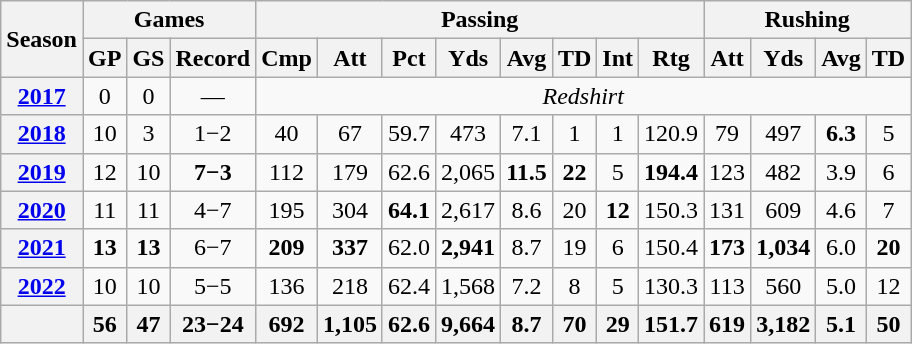<table class="wikitable" style="text-align:center;">
<tr>
<th rowspan="2">Season</th>
<th colspan="3">Games</th>
<th colspan="8">Passing</th>
<th colspan="5">Rushing</th>
</tr>
<tr>
<th>GP</th>
<th>GS</th>
<th>Record</th>
<th>Cmp</th>
<th>Att</th>
<th>Pct</th>
<th>Yds</th>
<th>Avg</th>
<th>TD</th>
<th>Int</th>
<th>Rtg</th>
<th>Att</th>
<th>Yds</th>
<th>Avg</th>
<th>TD</th>
</tr>
<tr>
<th><a href='#'>2017</a></th>
<td>0</td>
<td>0</td>
<td>—</td>
<td colspan="12"><em>Redshirt </em></td>
</tr>
<tr>
<th><a href='#'>2018</a></th>
<td>10</td>
<td>3</td>
<td>1−2</td>
<td>40</td>
<td>67</td>
<td>59.7</td>
<td>473</td>
<td>7.1</td>
<td>1</td>
<td>1</td>
<td>120.9</td>
<td>79</td>
<td>497</td>
<td><strong>6.3</strong></td>
<td>5</td>
</tr>
<tr>
<th><a href='#'>2019</a></th>
<td>12</td>
<td>10</td>
<td><strong>7−3</strong></td>
<td>112</td>
<td>179</td>
<td>62.6</td>
<td>2,065</td>
<td><strong>11.5</strong></td>
<td><strong>22</strong></td>
<td>5</td>
<td><strong>194.4</strong></td>
<td>123</td>
<td>482</td>
<td>3.9</td>
<td>6</td>
</tr>
<tr>
<th><a href='#'>2020</a></th>
<td>11</td>
<td>11</td>
<td>4−7</td>
<td>195</td>
<td>304</td>
<td><strong>64.1</strong></td>
<td>2,617</td>
<td>8.6</td>
<td>20</td>
<td><strong>12</strong></td>
<td>150.3</td>
<td>131</td>
<td>609</td>
<td>4.6</td>
<td>7</td>
</tr>
<tr>
<th><a href='#'>2021</a></th>
<td><strong>13</strong></td>
<td><strong>13</strong></td>
<td>6−7</td>
<td><strong>209</strong></td>
<td><strong>337</strong></td>
<td>62.0</td>
<td><strong>2,941</strong></td>
<td>8.7</td>
<td>19</td>
<td>6</td>
<td>150.4</td>
<td><strong>173</strong></td>
<td><strong>1,034</strong></td>
<td>6.0</td>
<td><strong>20</strong></td>
</tr>
<tr>
<th><a href='#'>2022</a></th>
<td>10</td>
<td>10</td>
<td>5−5</td>
<td>136</td>
<td>218</td>
<td>62.4</td>
<td>1,568</td>
<td>7.2</td>
<td>8</td>
<td>5</td>
<td>130.3</td>
<td>113</td>
<td>560</td>
<td>5.0</td>
<td>12</td>
</tr>
<tr>
<th></th>
<th>56</th>
<th>47</th>
<th>23−24</th>
<th>692</th>
<th>1,105</th>
<th>62.6</th>
<th>9,664</th>
<th>8.7</th>
<th>70</th>
<th>29</th>
<th>151.7</th>
<th>619</th>
<th>3,182</th>
<th>5.1</th>
<th>50</th>
</tr>
</table>
